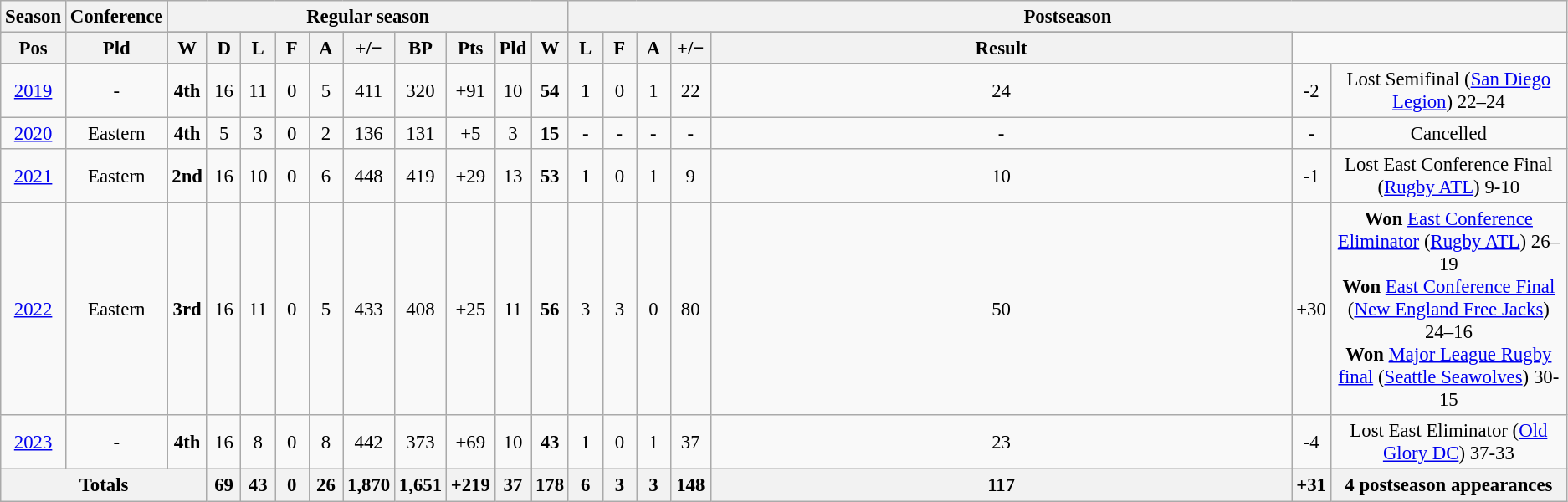<table class="wikitable" style="text-align:center; font-size: 95%">
<tr>
<th rowspan="2">Season</th>
<th rowspan="2">Conference</th>
<th colspan="10">Regular season</th>
<th colspan="8">Postseason</th>
</tr>
<tr {| class="wikitable" style="text-align:center;">
</tr>
<tr border=1 cellpadding=5 cellspacing=0>
<th style="width:20px;">Pos</th>
<th style="width:20px;">Pld</th>
<th style="width:20px;">W</th>
<th style="width:20px;">D</th>
<th style="width:20px;">L</th>
<th style="width:20px;">F</th>
<th style="width:20px;">A</th>
<th style="width:25px;">+/−</th>
<th style="width:20px;">BP</th>
<th style="width:20px;">Pts</th>
<th style="width:20px;">Pld</th>
<th style="width:20px;">W</th>
<th style="width:20px;">L</th>
<th style="width:20px;">F</th>
<th style="width:20px;">A</th>
<th style="width:25px;">+/−</th>
<th style="width:30em; text-align:centre;">Result</th>
</tr>
<tr>
<td><a href='#'>2019</a></td>
<td>-</td>
<td><strong>4th</strong></td>
<td>16</td>
<td>11</td>
<td>0</td>
<td>5</td>
<td>411</td>
<td>320</td>
<td>+91</td>
<td>10</td>
<td><strong>54</strong></td>
<td>1</td>
<td>0</td>
<td>1</td>
<td>22</td>
<td>24</td>
<td>-2</td>
<td>Lost Semifinal (<a href='#'>San Diego Legion</a>) 22–24</td>
</tr>
<tr>
<td><a href='#'>2020</a></td>
<td>Eastern</td>
<td><strong>4th</strong></td>
<td>5</td>
<td>3</td>
<td>0</td>
<td>2</td>
<td>136</td>
<td>131</td>
<td>+5</td>
<td>3</td>
<td><strong>15</strong></td>
<td>-</td>
<td>-</td>
<td>-</td>
<td>-</td>
<td>-</td>
<td>-</td>
<td>Cancelled</td>
</tr>
<tr>
<td><a href='#'>2021</a></td>
<td>Eastern</td>
<td><strong>2nd</strong></td>
<td>16</td>
<td>10</td>
<td>0</td>
<td>6</td>
<td>448</td>
<td>419</td>
<td>+29</td>
<td>13</td>
<td><strong>53</strong></td>
<td>1</td>
<td>0</td>
<td>1</td>
<td>9</td>
<td>10</td>
<td>-1</td>
<td>Lost East Conference Final (<a href='#'>Rugby ATL</a>) 9-10</td>
</tr>
<tr>
<td><a href='#'>2022</a></td>
<td>Eastern</td>
<td><strong>3rd</strong></td>
<td>16</td>
<td>11</td>
<td>0</td>
<td>5</td>
<td>433</td>
<td>408</td>
<td>+25</td>
<td>11</td>
<td><strong>56</strong></td>
<td>3</td>
<td>3</td>
<td>0</td>
<td>80</td>
<td>50</td>
<td>+30</td>
<td><strong>Won</strong> <a href='#'>East Conference Eliminator</a> (<a href='#'>Rugby ATL</a>) 26–19<br> <strong>Won</strong> <a href='#'>East Conference Final</a> (<a href='#'>New England Free Jacks</a>) 24–16<br> <strong>Won</strong> <a href='#'>Major League Rugby final</a> (<a href='#'>Seattle Seawolves</a>) 30-15</td>
</tr>
<tr>
<td><a href='#'>2023</a></td>
<td>-</td>
<td><strong>4th</strong></td>
<td>16</td>
<td>8</td>
<td>0</td>
<td>8</td>
<td>442</td>
<td>373</td>
<td>+69</td>
<td>10</td>
<td><strong>43</strong></td>
<td>1</td>
<td>0</td>
<td>1</td>
<td>37</td>
<td>23</td>
<td>-4</td>
<td>Lost East Eliminator (<a href='#'>Old Glory DC</a>) 37-33</td>
</tr>
<tr align="center">
<th colspan="3">Totals</th>
<th>69</th>
<th>43</th>
<th>0</th>
<th>26</th>
<th>1,870</th>
<th>1,651</th>
<th>+219</th>
<th>37</th>
<th>178</th>
<th>6</th>
<th>3</th>
<th>3</th>
<th>148</th>
<th>117</th>
<th>+31</th>
<th>4 postseason appearances</th>
</tr>
</table>
